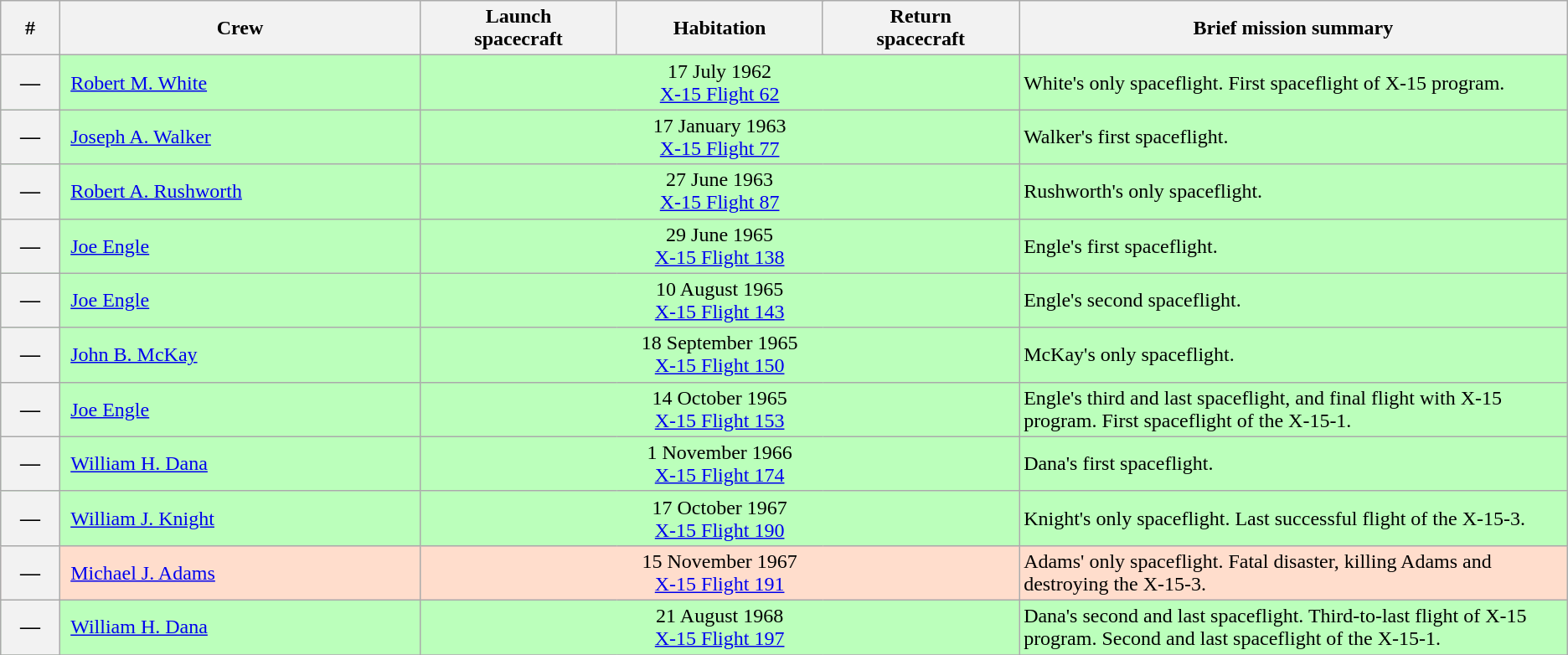<table class="wikitable" style="text-align:center;">
<tr>
<th>#</th>
<th style="width:23%;">Crew</th>
<th>Launch<br>spacecraft</th>
<th colspan=2>Habitation</th>
<th>Return<br>spacecraft</th>
<th style="width:35%;">Brief mission summary</th>
</tr>
<tr style="background:#bfb;">
<th>—</th>
<td style="padding-left:0.5em; padding-left:0.5em; text-align:left;"> <a href='#'>Robert M. White</a></td>
<td colspan=4>17 July 1962<br> <a href='#'>X-15 Flight 62</a></td>
<td align="left">White's only spaceflight.  First spaceflight of X-15 program.</td>
</tr>
<tr style="background:#bfb;">
<th>—</th>
<td style="padding-left:0.5em; padding-left:0.5em; text-align:left;"> <a href='#'>Joseph A. Walker</a></td>
<td colspan=4>17 January 1963<br> <a href='#'>X-15 Flight 77</a></td>
<td align="left">Walker's first spaceflight.</td>
</tr>
<tr style="background:#bfb;">
<th>—</th>
<td style="padding-left:0.5em; padding-left:0.5em; text-align:left;"> <a href='#'>Robert A. Rushworth</a></td>
<td colspan=4>27 June 1963<br> <a href='#'>X-15 Flight 87</a></td>
<td align="left">Rushworth's only spaceflight.</td>
</tr>
<tr style="background:#bfb;">
<th>—</th>
<td style="padding-left:0.5em; padding-left:0.5em; text-align:left;"> <a href='#'>Joe Engle</a></td>
<td colspan=4>29 June 1965<br> <a href='#'>X-15 Flight 138</a></td>
<td align="left">Engle's first spaceflight.</td>
</tr>
<tr style="background:#bfb;">
<th>—</th>
<td style="padding-left:0.5em; padding-left:0.5em; text-align:left;"> <a href='#'>Joe Engle</a></td>
<td colspan=4>10 August 1965<br> <a href='#'>X-15 Flight 143</a></td>
<td align="left">Engle's second spaceflight.</td>
</tr>
<tr style="background:#bfb;">
<th>—</th>
<td style="padding-left:0.5em; padding-left:0.5em; text-align:left;"> <a href='#'>John B. McKay</a></td>
<td colspan=4>18 September 1965<br> <a href='#'>X-15 Flight 150</a></td>
<td align="left">McKay's only spaceflight.</td>
</tr>
<tr style="background:#bfb;">
<th>—</th>
<td style="padding-left:0.5em; padding-left:0.5em; text-align:left;"> <a href='#'>Joe Engle</a></td>
<td colspan=4>14 October 1965<br> <a href='#'>X-15 Flight 153</a></td>
<td align="left">Engle's third and last spaceflight, and final flight with X-15 program.  First spaceflight of the X-15-1.</td>
</tr>
<tr style="background:#bfb;">
<th>—</th>
<td style="padding-left:0.5em; padding-left:0.5em; text-align:left;"> <a href='#'>William H. Dana</a></td>
<td colspan=4>1 November 1966<br> <a href='#'>X-15 Flight 174</a></td>
<td align="left">Dana's first spaceflight.</td>
</tr>
<tr style="background:#bfb;">
<th>—</th>
<td style="padding-left:0.5em; padding-left:0.5em; text-align:left;"> <a href='#'>William J. Knight</a></td>
<td colspan=4>17 October 1967<br> <a href='#'>X-15 Flight 190</a></td>
<td align="left">Knight's only spaceflight.  Last successful flight of the X-15-3.</td>
</tr>
<tr style="background:#fdc;">
<th>—</th>
<td style="padding-left:0.5em; padding-left:0.5em; text-align:left;"> <a href='#'>Michael J. Adams</a></td>
<td colspan=4>15 November 1967<br> <a href='#'>X-15 Flight 191</a></td>
<td align="left">Adams' only spaceflight.  Fatal disaster, killing Adams and destroying the X-15-3.</td>
</tr>
<tr style="background:#bfb;">
<th>—</th>
<td style="padding-left:0.5em; padding-left:0.5em; text-align:left;"> <a href='#'>William H. Dana</a></td>
<td colspan=4>21 August 1968<br> <a href='#'>X-15 Flight 197</a></td>
<td align="left">Dana's second and last spaceflight.  Third-to-last flight of X-15 program.  Second and last spaceflight of the X-15-1.</td>
</tr>
<tr style="background:#bfb;">
</tr>
</table>
